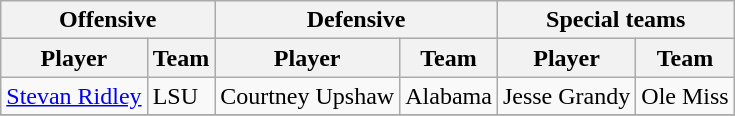<table class="wikitable" border="1">
<tr>
<th colspan="2">Offensive</th>
<th colspan="2">Defensive</th>
<th colspan="2">Special teams</th>
</tr>
<tr>
<th>Player</th>
<th>Team</th>
<th>Player</th>
<th>Team</th>
<th>Player</th>
<th>Team</th>
</tr>
<tr>
<td><a href='#'>Stevan Ridley</a></td>
<td>LSU</td>
<td>Courtney Upshaw</td>
<td>Alabama</td>
<td>Jesse Grandy</td>
<td>Ole Miss</td>
</tr>
<tr>
</tr>
</table>
